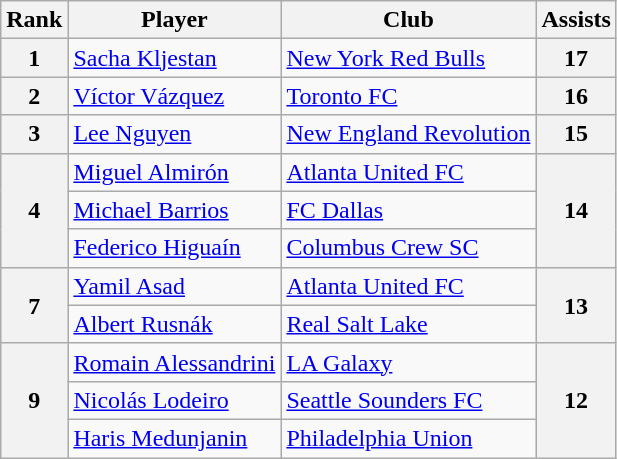<table class="wikitable" style="text-align:center">
<tr>
<th>Rank</th>
<th>Player</th>
<th>Club</th>
<th>Assists</th>
</tr>
<tr>
<th>1</th>
<td align="left"> <a href='#'>Sacha Kljestan</a></td>
<td align="left"><a href='#'>New York Red Bulls</a></td>
<th>17</th>
</tr>
<tr>
<th>2</th>
<td align="left"> <a href='#'>Víctor Vázquez</a></td>
<td align="left"><a href='#'>Toronto FC</a></td>
<th>16</th>
</tr>
<tr>
<th>3</th>
<td align="left"> <a href='#'>Lee Nguyen</a></td>
<td align="left"><a href='#'>New England Revolution</a></td>
<th>15</th>
</tr>
<tr>
<th rowspan="3">4</th>
<td align="left"> <a href='#'>Miguel Almirón</a></td>
<td align="left"><a href='#'>Atlanta United FC</a></td>
<th rowspan="3">14</th>
</tr>
<tr>
<td align="left"> <a href='#'>Michael Barrios</a></td>
<td align="left"><a href='#'>FC Dallas</a></td>
</tr>
<tr>
<td align="left"> <a href='#'>Federico Higuaín</a></td>
<td align="left"><a href='#'>Columbus Crew SC</a></td>
</tr>
<tr>
<th rowspan="2">7</th>
<td align="left"> <a href='#'>Yamil Asad</a></td>
<td align="left"><a href='#'>Atlanta United FC</a></td>
<th rowspan="2">13</th>
</tr>
<tr>
<td align="left"> <a href='#'>Albert Rusnák</a></td>
<td align="left"><a href='#'>Real Salt Lake</a></td>
</tr>
<tr>
<th rowspan="3">9</th>
<td align="left"> <a href='#'>Romain Alessandrini</a></td>
<td align="left"><a href='#'>LA Galaxy</a></td>
<th rowspan="3">12</th>
</tr>
<tr>
<td align="left"> <a href='#'>Nicolás Lodeiro</a></td>
<td align="left"><a href='#'>Seattle Sounders FC</a></td>
</tr>
<tr>
<td align="left"> <a href='#'>Haris Medunjanin</a></td>
<td align="left"><a href='#'>Philadelphia Union</a></td>
</tr>
</table>
